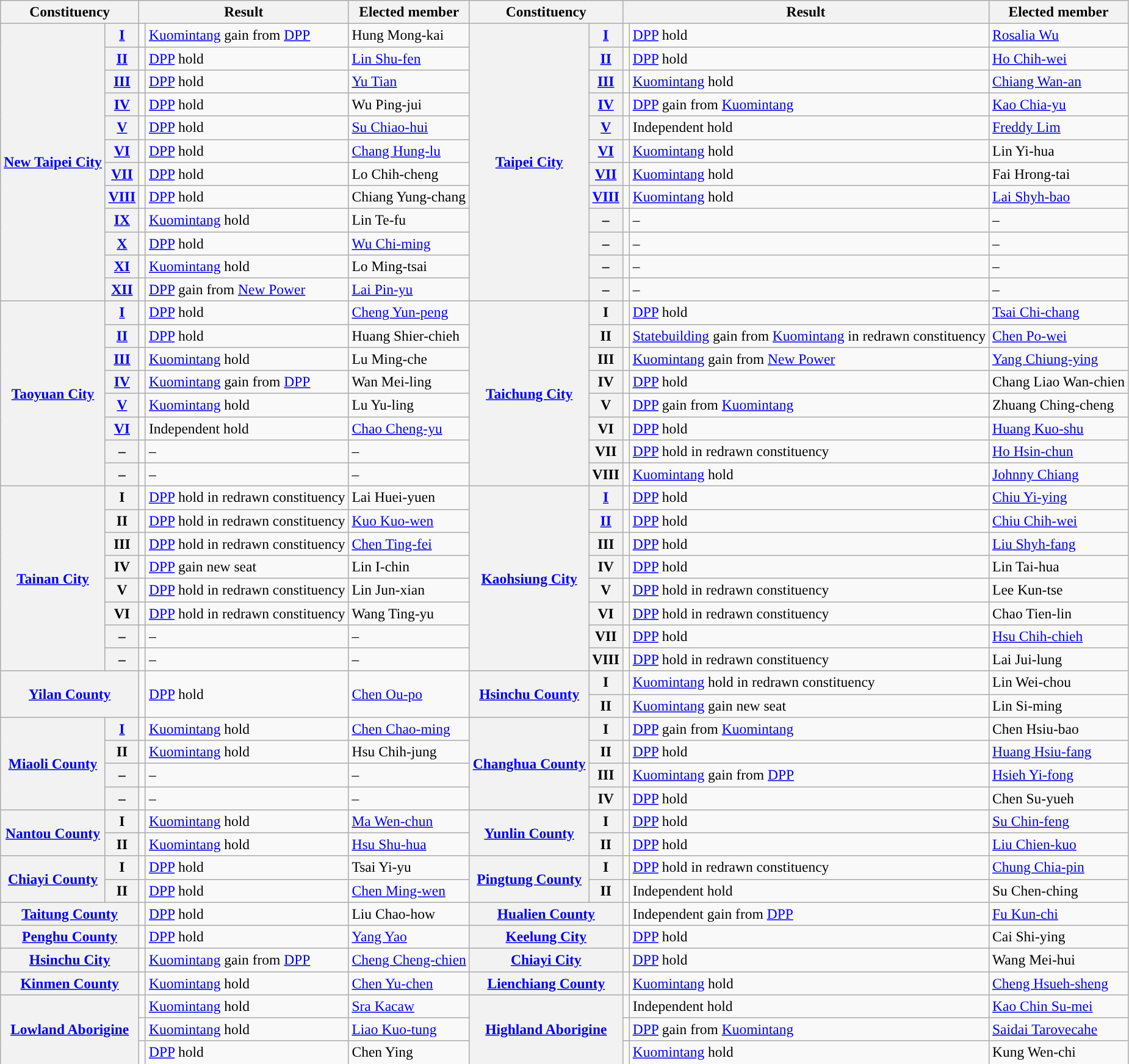<table class="wikitable" style="font-size: 98%;">
<tr>
<th colspan="2">Constituency</th>
<th colspan="2">Result</th>
<th>Elected member</th>
<th colspan="2">Constituency</th>
<th colspan="2">Result</th>
<th>Elected member</th>
</tr>
<tr>
<th rowspan=12><a href='#'>New Taipei City</a></th>
<th><a href='#'>I</a></th>
<td></td>
<td><a href='#'>Kuomintang</a> gain from <a href='#'>DPP</a></td>
<td>Hung Mong-kai</td>
<th rowspan="12"><a href='#'>Taipei City</a></th>
<th><a href='#'>I</a></th>
<td></td>
<td><a href='#'>DPP</a> hold</td>
<td><a href='#'>Rosalia Wu</a></td>
</tr>
<tr>
<th><a href='#'>II</a></th>
<td></td>
<td><a href='#'>DPP</a> hold</td>
<td><a href='#'>Lin Shu-fen</a></td>
<th><a href='#'>II</a></th>
<td></td>
<td><a href='#'>DPP</a> hold</td>
<td><a href='#'>Ho Chih-wei</a></td>
</tr>
<tr>
<th><a href='#'>III</a></th>
<td></td>
<td><a href='#'>DPP</a> hold</td>
<td><a href='#'>Yu Tian</a></td>
<th><a href='#'>III</a></th>
<td></td>
<td><a href='#'>Kuomintang</a> hold</td>
<td><a href='#'>Chiang Wan-an</a></td>
</tr>
<tr>
<th><a href='#'>IV</a></th>
<td></td>
<td><a href='#'>DPP</a> hold</td>
<td>Wu Ping-jui</td>
<th><a href='#'>IV</a></th>
<td></td>
<td><a href='#'>DPP</a> gain from <a href='#'>Kuomintang</a></td>
<td><a href='#'>Kao Chia-yu</a></td>
</tr>
<tr>
<th><a href='#'>V</a></th>
<td></td>
<td><a href='#'>DPP</a> hold</td>
<td><a href='#'>Su Chiao-hui</a></td>
<th><a href='#'>V</a></th>
<td></td>
<td>Independent hold</td>
<td><a href='#'>Freddy Lim</a></td>
</tr>
<tr>
<th><a href='#'>VI</a></th>
<td></td>
<td><a href='#'>DPP</a> hold</td>
<td><a href='#'>Chang Hung-lu</a></td>
<th><a href='#'>VI</a></th>
<td></td>
<td><a href='#'>Kuomintang</a> hold</td>
<td>Lin Yi-hua</td>
</tr>
<tr>
<th><a href='#'>VII</a></th>
<td></td>
<td><a href='#'>DPP</a> hold</td>
<td>Lo Chih-cheng</td>
<th><a href='#'>VII</a></th>
<td></td>
<td><a href='#'>Kuomintang</a> hold</td>
<td>Fai Hrong-tai</td>
</tr>
<tr>
<th><a href='#'>VIII</a></th>
<td></td>
<td><a href='#'>DPP</a> hold</td>
<td>Chiang Yung-chang</td>
<th><a href='#'>VIII</a></th>
<td></td>
<td><a href='#'>Kuomintang</a> hold</td>
<td><a href='#'>Lai Shyh-bao</a></td>
</tr>
<tr>
<th><a href='#'>IX</a></th>
<td></td>
<td><a href='#'>Kuomintang</a> hold</td>
<td>Lin Te-fu</td>
<th>–</th>
<td></td>
<td>–</td>
<td>–</td>
</tr>
<tr>
<th><a href='#'>X</a></th>
<td></td>
<td><a href='#'>DPP</a> hold</td>
<td><a href='#'>Wu Chi-ming</a></td>
<th>–</th>
<td></td>
<td>–</td>
<td>–</td>
</tr>
<tr>
<th><a href='#'>XI</a></th>
<td></td>
<td><a href='#'>Kuomintang</a> hold</td>
<td>Lo Ming-tsai</td>
<th>–</th>
<td></td>
<td>–</td>
<td>–</td>
</tr>
<tr>
<th><a href='#'>XII</a></th>
<td></td>
<td><a href='#'>DPP</a> gain from <a href='#'>New Power</a></td>
<td><a href='#'>Lai Pin-yu</a></td>
<th>–</th>
<td></td>
<td>–</td>
<td>–</td>
</tr>
<tr>
<th rowspan="8"><a href='#'>Taoyuan City</a></th>
<th><a href='#'>I</a></th>
<td></td>
<td><a href='#'>DPP</a> hold</td>
<td><a href='#'>Cheng Yun-peng</a></td>
<th rowspan="8"><a href='#'>Taichung City</a></th>
<th>I</th>
<td></td>
<td><a href='#'>DPP</a> hold</td>
<td><a href='#'>Tsai Chi-chang</a></td>
</tr>
<tr>
<th><a href='#'>II</a></th>
<td></td>
<td><a href='#'>DPP</a> hold</td>
<td>Huang Shier-chieh</td>
<th>II</th>
<td></td>
<td><a href='#'>Statebuilding</a> gain from <a href='#'>Kuomintang</a> in redrawn constituency</td>
<td><a href='#'>Chen Po-wei</a></td>
</tr>
<tr>
<th><a href='#'>III</a></th>
<td></td>
<td><a href='#'>Kuomintang</a> hold</td>
<td>Lu Ming-che</td>
<th>III</th>
<td></td>
<td><a href='#'>Kuomintang</a> gain from <a href='#'>New Power</a></td>
<td><a href='#'>Yang Chiung-ying</a></td>
</tr>
<tr>
<th><a href='#'>IV</a></th>
<td></td>
<td><a href='#'>Kuomintang</a> gain from <a href='#'>DPP</a></td>
<td>Wan Mei-ling</td>
<th>IV</th>
<td></td>
<td><a href='#'>DPP</a> hold</td>
<td>Chang Liao Wan-chien</td>
</tr>
<tr>
<th><a href='#'>V</a></th>
<td></td>
<td><a href='#'>Kuomintang</a> hold</td>
<td>Lu Yu-ling</td>
<th>V</th>
<td></td>
<td><a href='#'>DPP</a> gain from <a href='#'>Kuomintang</a></td>
<td>Zhuang Ching-cheng</td>
</tr>
<tr>
<th><a href='#'>VI</a></th>
<td></td>
<td>Independent hold</td>
<td><a href='#'>Chao Cheng-yu</a></td>
<th>VI</th>
<td></td>
<td><a href='#'>DPP</a> hold</td>
<td><a href='#'>Huang Kuo-shu</a></td>
</tr>
<tr>
<th>–</th>
<td></td>
<td>–</td>
<td>–</td>
<th>VII</th>
<td></td>
<td><a href='#'>DPP</a> hold in redrawn constituency</td>
<td><a href='#'>Ho Hsin-chun</a></td>
</tr>
<tr>
<th>–</th>
<td></td>
<td>–</td>
<td>–</td>
<th>VIII</th>
<td></td>
<td><a href='#'>Kuomintang</a> hold</td>
<td><a href='#'>Johnny Chiang</a></td>
</tr>
<tr>
<th rowspan="8"><a href='#'>Tainan City</a></th>
<th>I</th>
<td></td>
<td><a href='#'>DPP</a> hold in redrawn constituency</td>
<td>Lai Huei-yuen</td>
<th rowspan="8"><a href='#'>Kaohsiung City</a></th>
<th><a href='#'>I</a></th>
<td></td>
<td><a href='#'>DPP</a> hold</td>
<td><a href='#'>Chiu Yi-ying</a></td>
</tr>
<tr>
<th>II</th>
<td></td>
<td><a href='#'>DPP</a> hold in redrawn constituency</td>
<td><a href='#'>Kuo Kuo-wen</a></td>
<th><a href='#'>II</a></th>
<td></td>
<td><a href='#'>DPP</a> hold</td>
<td><a href='#'>Chiu Chih-wei</a></td>
</tr>
<tr>
<th>III</th>
<td></td>
<td><a href='#'>DPP</a> hold in redrawn constituency</td>
<td><a href='#'>Chen Ting-fei</a></td>
<th>III</th>
<td></td>
<td><a href='#'>DPP</a> hold</td>
<td><a href='#'>Liu Shyh-fang</a></td>
</tr>
<tr>
<th>IV</th>
<td></td>
<td><a href='#'>DPP</a> gain new seat</td>
<td>Lin I-chin</td>
<th>IV</th>
<td></td>
<td><a href='#'>DPP</a> hold</td>
<td>Lin Tai-hua</td>
</tr>
<tr>
<th>V</th>
<td></td>
<td><a href='#'>DPP</a> hold in redrawn constituency</td>
<td>Lin Jun-xian</td>
<th>V</th>
<td></td>
<td><a href='#'>DPP</a> hold in redrawn constituency</td>
<td>Lee Kun-tse</td>
</tr>
<tr>
<th>VI</th>
<td></td>
<td><a href='#'>DPP</a> hold in redrawn constituency</td>
<td>Wang Ting-yu</td>
<th>VI</th>
<td></td>
<td><a href='#'>DPP</a> hold in redrawn constituency</td>
<td>Chao Tien-lin</td>
</tr>
<tr>
<th>–</th>
<td></td>
<td>–</td>
<td>–</td>
<th>VII</th>
<td></td>
<td><a href='#'>DPP</a> hold</td>
<td><a href='#'>Hsu Chih-chieh</a></td>
</tr>
<tr>
<th>–</th>
<td></td>
<td>–</td>
<td>–</td>
<th>VIII</th>
<td></td>
<td><a href='#'>DPP</a> hold in redrawn constituency</td>
<td>Lai Jui-lung</td>
</tr>
<tr>
<th colspan="2" rowspan="2"><a href='#'>Yilan County</a></th>
<td rowspan="2"></td>
<td rowspan="2"><a href='#'>DPP</a> hold</td>
<td rowspan="2"><a href='#'>Chen Ou-po</a></td>
<th rowspan="2"><a href='#'>Hsinchu County</a></th>
<th>I</th>
<td></td>
<td><a href='#'>Kuomintang</a> hold in redrawn constituency</td>
<td>Lin Wei-chou</td>
</tr>
<tr>
<th>II</th>
<td></td>
<td><a href='#'>Kuomintang</a> gain new seat</td>
<td>Lin Si-ming</td>
</tr>
<tr>
<th rowspan="4"><a href='#'>Miaoli County</a></th>
<th><a href='#'>I</a></th>
<td></td>
<td><a href='#'>Kuomintang</a> hold</td>
<td><a href='#'>Chen Chao-ming</a></td>
<th rowspan="4"><a href='#'>Changhua County</a></th>
<th>I</th>
<td></td>
<td><a href='#'>DPP</a> gain from <a href='#'>Kuomintang</a></td>
<td>Chen Hsiu-bao</td>
</tr>
<tr>
<th>II</th>
<td></td>
<td><a href='#'>Kuomintang</a> hold</td>
<td>Hsu Chih-jung</td>
<th>II</th>
<td></td>
<td><a href='#'>DPP</a> hold</td>
<td><a href='#'>Huang Hsiu-fang</a></td>
</tr>
<tr>
<th>–</th>
<td></td>
<td>–</td>
<td>–</td>
<th>III</th>
<td></td>
<td><a href='#'>Kuomintang</a> gain from <a href='#'>DPP</a></td>
<td><a href='#'>Hsieh Yi-fong</a></td>
</tr>
<tr>
<th>–</th>
<td></td>
<td>–</td>
<td>–</td>
<th>IV</th>
<td></td>
<td><a href='#'>DPP</a> hold</td>
<td>Chen Su-yueh</td>
</tr>
<tr>
<th rowspan="2"><a href='#'>Nantou County</a></th>
<th>I</th>
<td></td>
<td><a href='#'>Kuomintang</a> hold</td>
<td><a href='#'>Ma Wen-chun</a></td>
<th rowspan="2"><a href='#'>Yunlin County</a></th>
<th>I</th>
<td></td>
<td><a href='#'>DPP</a> hold</td>
<td><a href='#'>Su Chin-feng</a></td>
</tr>
<tr>
<th>II</th>
<td></td>
<td><a href='#'>Kuomintang</a> hold</td>
<td><a href='#'>Hsu Shu-hua</a></td>
<th>II</th>
<td></td>
<td><a href='#'>DPP</a> hold</td>
<td><a href='#'>Liu Chien-kuo</a></td>
</tr>
<tr>
<th rowspan="2"><a href='#'>Chiayi County</a></th>
<th>I</th>
<td></td>
<td><a href='#'>DPP</a> hold</td>
<td>Tsai Yi-yu</td>
<th rowspan="2"><a href='#'>Pingtung County</a></th>
<th>I</th>
<td></td>
<td><a href='#'>DPP</a> hold in redrawn constituency</td>
<td><a href='#'>Chung Chia-pin</a></td>
</tr>
<tr>
<th>II</th>
<td></td>
<td><a href='#'>DPP</a> hold</td>
<td><a href='#'>Chen Ming-wen</a></td>
<th>II</th>
<td></td>
<td>Independent hold</td>
<td>Su Chen-ching</td>
</tr>
<tr>
<th colspan="2"><a href='#'>Taitung County</a></th>
<td></td>
<td><a href='#'>DPP</a> hold</td>
<td>Liu Chao-how</td>
<th colspan="2"><a href='#'>Hualien County</a></th>
<td></td>
<td>Independent gain from <a href='#'>DPP</a></td>
<td><a href='#'>Fu Kun-chi</a></td>
</tr>
<tr>
<th colspan="2"><a href='#'>Penghu County</a></th>
<td></td>
<td><a href='#'>DPP</a> hold</td>
<td><a href='#'>Yang Yao</a></td>
<th colspan="2"><a href='#'>Keelung City</a></th>
<td></td>
<td><a href='#'>DPP</a> hold</td>
<td>Cai Shi-ying</td>
</tr>
<tr>
<th colspan="2"><a href='#'>Hsinchu City</a></th>
<td></td>
<td><a href='#'>Kuomintang</a> gain from <a href='#'>DPP</a></td>
<td><a href='#'>Cheng Cheng-chien</a></td>
<th colspan="2"><a href='#'>Chiayi City</a></th>
<td></td>
<td><a href='#'>DPP</a> hold</td>
<td>Wang Mei-hui</td>
</tr>
<tr>
<th colspan="2"><a href='#'>Kinmen County</a></th>
<td></td>
<td><a href='#'>Kuomintang</a> hold</td>
<td><a href='#'>Chen Yu-chen</a></td>
<th colspan="2"><a href='#'>Lienchiang County</a></th>
<td></td>
<td><a href='#'>Kuomintang</a> hold</td>
<td><a href='#'>Cheng Hsueh-sheng</a></td>
</tr>
<tr>
<th colspan="2" rowspan="3"><a href='#'>Lowland Aborigine</a></th>
<td></td>
<td><a href='#'>Kuomintang</a> hold</td>
<td><a href='#'>Sra Kacaw</a></td>
<th colspan="2" rowspan="3"><a href='#'>Highland Aborigine</a></th>
<td></td>
<td>Independent hold</td>
<td><a href='#'>Kao Chin Su-mei</a></td>
</tr>
<tr>
<td></td>
<td><a href='#'>Kuomintang</a> hold</td>
<td><a href='#'>Liao Kuo-tung</a></td>
<td></td>
<td><a href='#'>DPP</a> gain from <a href='#'>Kuomintang</a></td>
<td><a href='#'>Saidai Tarovecahe</a></td>
</tr>
<tr>
<td></td>
<td><a href='#'>DPP</a> hold</td>
<td>Chen Ying</td>
<td></td>
<td><a href='#'>Kuomintang</a> hold</td>
<td>Kung Wen-chi</td>
</tr>
<tr>
</tr>
</table>
